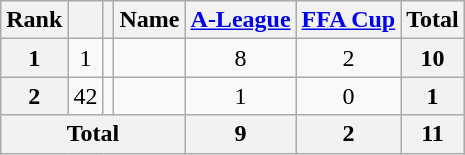<table class="wikitable sortable" style="text-align:center">
<tr>
<th>Rank</th>
<th></th>
<th></th>
<th>Name</th>
<th><a href='#'>A-League</a></th>
<th><a href='#'>FFA Cup</a></th>
<th>Total</th>
</tr>
<tr>
<th>1</th>
<td>1</td>
<td></td>
<td align="left"></td>
<td>8</td>
<td>2</td>
<th>10</th>
</tr>
<tr>
<th>2</th>
<td>42</td>
<td></td>
<td align="left"></td>
<td>1</td>
<td>0</td>
<th>1</th>
</tr>
<tr>
<th colspan="4">Total</th>
<th>9</th>
<th>2</th>
<th>11</th>
</tr>
</table>
